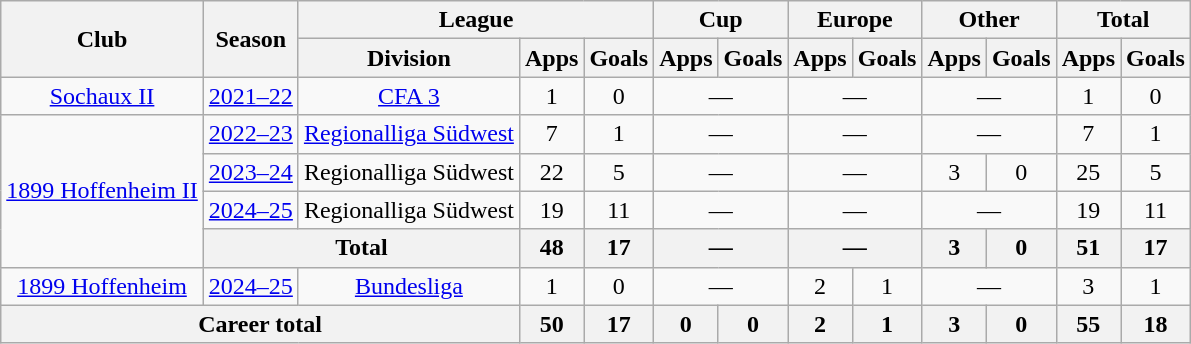<table class="wikitable" style="text-align:center">
<tr>
<th rowspan="2">Club</th>
<th rowspan="2">Season</th>
<th colspan="3">League</th>
<th colspan="2">Cup</th>
<th colspan="2">Europe</th>
<th colspan="2">Other</th>
<th colspan="2">Total</th>
</tr>
<tr>
<th>Division</th>
<th>Apps</th>
<th>Goals</th>
<th>Apps</th>
<th>Goals</th>
<th>Apps</th>
<th>Goals</th>
<th>Apps</th>
<th>Goals</th>
<th>Apps</th>
<th>Goals</th>
</tr>
<tr>
<td><a href='#'>Sochaux II</a></td>
<td><a href='#'>2021–22</a></td>
<td><a href='#'>CFA 3</a></td>
<td>1</td>
<td>0</td>
<td colspan="2">—</td>
<td colspan="2">—</td>
<td colspan="2">—</td>
<td>1</td>
<td>0</td>
</tr>
<tr>
<td rowspan="4"><a href='#'>1899 Hoffenheim II</a></td>
<td><a href='#'>2022–23</a></td>
<td><a href='#'>Regionalliga Südwest</a></td>
<td>7</td>
<td>1</td>
<td colspan="2">—</td>
<td colspan="2">—</td>
<td colspan="2">—</td>
<td>7</td>
<td>1</td>
</tr>
<tr>
<td><a href='#'>2023–24</a></td>
<td>Regionalliga Südwest</td>
<td>22</td>
<td>5</td>
<td colspan="2">—</td>
<td colspan="2">—</td>
<td>3</td>
<td>0</td>
<td>25</td>
<td>5</td>
</tr>
<tr>
<td><a href='#'>2024–25</a></td>
<td>Regionalliga Südwest</td>
<td>19</td>
<td>11</td>
<td colspan="2">—</td>
<td colspan="2">—</td>
<td colspan="2">—</td>
<td>19</td>
<td>11</td>
</tr>
<tr>
<th colspan="2">Total</th>
<th>48</th>
<th>17</th>
<th colspan="2">—</th>
<th colspan="2">—</th>
<th>3</th>
<th>0</th>
<th>51</th>
<th>17</th>
</tr>
<tr>
<td><a href='#'>1899 Hoffenheim</a></td>
<td><a href='#'>2024–25</a></td>
<td><a href='#'>Bundesliga</a></td>
<td>1</td>
<td>0</td>
<td colspan="2">—</td>
<td>2</td>
<td>1</td>
<td colspan="2">—</td>
<td>3</td>
<td>1</td>
</tr>
<tr>
<th colspan="3">Career total</th>
<th>50</th>
<th>17</th>
<th>0</th>
<th>0</th>
<th>2</th>
<th>1</th>
<th>3</th>
<th>0</th>
<th>55</th>
<th>18</th>
</tr>
</table>
